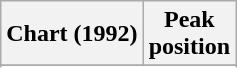<table class="wikitable sortable plainrowheaders">
<tr>
<th scope="col">Chart (1992)</th>
<th scope="col">Peak<br>position</th>
</tr>
<tr>
</tr>
<tr>
</tr>
<tr>
</tr>
<tr>
</tr>
<tr>
</tr>
<tr>
</tr>
<tr>
</tr>
<tr>
</tr>
</table>
